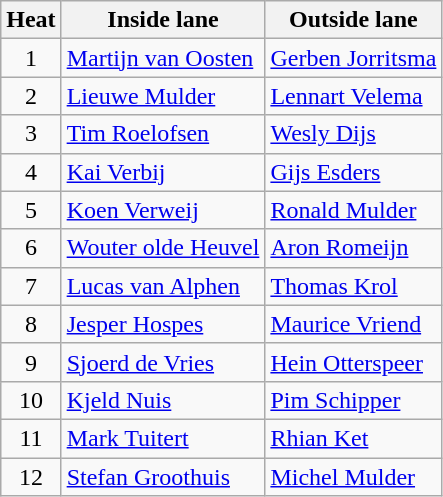<table class="wikitable">
<tr>
<th>Heat</th>
<th>Inside lane</th>
<th>Outside lane</th>
</tr>
<tr>
<td align="center">1</td>
<td><a href='#'>Martijn van Oosten</a></td>
<td><a href='#'>Gerben Jorritsma</a></td>
</tr>
<tr>
<td align="center">2</td>
<td><a href='#'>Lieuwe Mulder</a></td>
<td><a href='#'>Lennart Velema</a></td>
</tr>
<tr>
<td align="center">3</td>
<td><a href='#'>Tim Roelofsen</a></td>
<td><a href='#'>Wesly Dijs</a></td>
</tr>
<tr>
<td align="center">4</td>
<td><a href='#'>Kai Verbij</a></td>
<td><a href='#'>Gijs Esders</a></td>
</tr>
<tr>
<td align="center">5</td>
<td><a href='#'>Koen Verweij</a></td>
<td><a href='#'>Ronald Mulder</a></td>
</tr>
<tr>
<td align="center">6</td>
<td><a href='#'>Wouter olde Heuvel</a></td>
<td><a href='#'>Aron Romeijn</a></td>
</tr>
<tr>
<td align="center">7</td>
<td><a href='#'>Lucas van Alphen</a></td>
<td><a href='#'>Thomas Krol</a></td>
</tr>
<tr>
<td align="center">8</td>
<td><a href='#'>Jesper Hospes</a></td>
<td><a href='#'>Maurice Vriend</a></td>
</tr>
<tr>
<td align="center">9</td>
<td><a href='#'>Sjoerd de Vries</a></td>
<td><a href='#'>Hein Otterspeer</a></td>
</tr>
<tr>
<td align="center">10</td>
<td><a href='#'>Kjeld Nuis</a></td>
<td><a href='#'>Pim Schipper</a></td>
</tr>
<tr>
<td align="center">11</td>
<td><a href='#'>Mark Tuitert</a></td>
<td><a href='#'>Rhian Ket</a></td>
</tr>
<tr>
<td align="center">12</td>
<td><a href='#'>Stefan Groothuis</a></td>
<td><a href='#'>Michel Mulder</a></td>
</tr>
</table>
